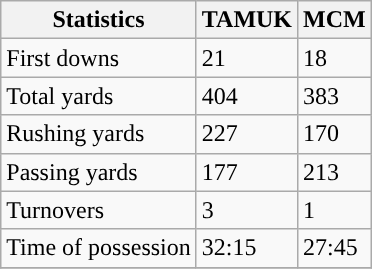<table class="wikitable">
<tr>
<th>Statistics</th>
<th>TAMUK</th>
<th>MCM</th>
</tr>
<tr>
<td>First downs</td>
<td>21</td>
<td>18</td>
</tr>
<tr>
<td>Total yards</td>
<td>404</td>
<td>383</td>
</tr>
<tr>
<td>Rushing yards</td>
<td>227</td>
<td>170</td>
</tr>
<tr>
<td>Passing yards</td>
<td>177</td>
<td>213</td>
</tr>
<tr>
<td>Turnovers</td>
<td>3</td>
<td>1</td>
</tr>
<tr>
<td>Time of possession</td>
<td>32:15</td>
<td>27:45</td>
</tr>
<tr>
</tr>
</table>
